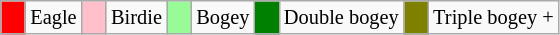<table class="wikitable" span = 50 style="font-size:85%">
<tr>
<td style="background:Red; width:10px;"></td>
<td>Eagle</td>
<td style="background:Pink; width:10px;"></td>
<td>Birdie</td>
<td style="background:PaleGreen; width:10px;"></td>
<td>Bogey</td>
<td style="background:Green; width:10px;"></td>
<td>Double bogey</td>
<td style="background:Olive; width:10px;"></td>
<td>Triple bogey +</td>
</tr>
</table>
